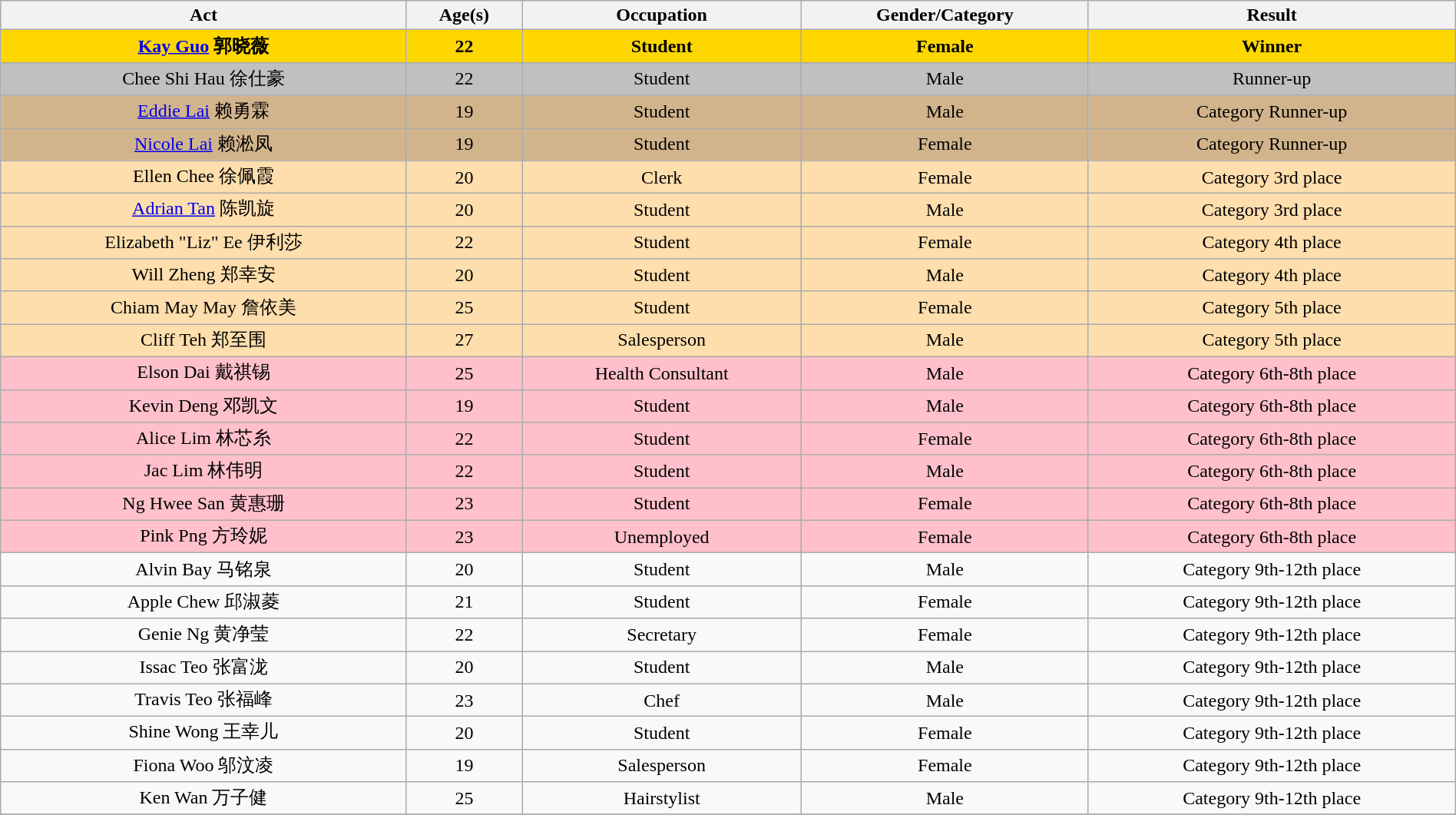<table class="wikitable sortable" style="width:100%; text-align:center;">
<tr>
<th>Act</th>
<th>Age(s)</th>
<th>Occupation</th>
<th>Gender/Category</th>
<th>Result</th>
</tr>
<tr bgcolor=gold>
<td><strong><a href='#'>Kay Guo</a> 郭晓薇</strong></td>
<td><strong>22</strong></td>
<td><strong>Student</strong></td>
<td><strong>Female</strong></td>
<td><strong>Winner</strong></td>
</tr>
<tr bgcolor=silver>
<td>Chee Shi Hau 徐仕豪</td>
<td>22</td>
<td>Student</td>
<td>Male</td>
<td>Runner-up</td>
</tr>
<tr bgcolor=tan>
<td><a href='#'>Eddie Lai</a> 赖勇霖</td>
<td>19</td>
<td>Student</td>
<td>Male</td>
<td>Category Runner-up</td>
</tr>
<tr bgcolor=tan>
<td><a href='#'>Nicole Lai</a> 赖淞凤</td>
<td>19</td>
<td>Student</td>
<td>Female</td>
<td>Category Runner-up</td>
</tr>
<tr bgcolor=navajowhite>
<td>Ellen Chee 徐佩霞</td>
<td>20</td>
<td>Clerk</td>
<td>Female</td>
<td>Category 3rd place</td>
</tr>
<tr bgcolor=navajowhite>
<td><a href='#'>Adrian Tan</a> 陈凯旋</td>
<td>20</td>
<td>Student</td>
<td>Male</td>
<td>Category 3rd place</td>
</tr>
<tr bgcolor=navajowhite>
<td>Elizabeth "Liz" Ee 伊利莎</td>
<td>22</td>
<td>Student</td>
<td>Female</td>
<td>Category 4th place</td>
</tr>
<tr bgcolor=navajowhite>
<td>Will Zheng 郑幸安</td>
<td>20</td>
<td>Student</td>
<td>Male</td>
<td>Category 4th place</td>
</tr>
<tr bgcolor=navajowhite>
<td>Chiam May May 詹依美</td>
<td>25</td>
<td>Student</td>
<td>Female</td>
<td>Category 5th place</td>
</tr>
<tr bgcolor=navajowhite>
<td>Cliff Teh 郑至围</td>
<td>27</td>
<td>Salesperson</td>
<td>Male</td>
<td>Category 5th place</td>
</tr>
<tr bgcolor=pink>
<td>Elson Dai 戴祺锡</td>
<td>25</td>
<td>Health Consultant</td>
<td>Male</td>
<td>Category 6th-8th place</td>
</tr>
<tr bgcolor=pink>
<td>Kevin Deng 邓凯文</td>
<td>19</td>
<td>Student</td>
<td>Male</td>
<td>Category 6th-8th place</td>
</tr>
<tr bgcolor=pink>
<td>Alice Lim 林芯糸</td>
<td>22</td>
<td>Student</td>
<td>Female</td>
<td>Category 6th-8th place</td>
</tr>
<tr bgcolor=pink>
<td>Jac Lim 林伟明</td>
<td>22</td>
<td>Student</td>
<td>Male</td>
<td>Category 6th-8th place</td>
</tr>
<tr bgcolor=pink>
<td>Ng Hwee San 黄惠珊</td>
<td>23</td>
<td>Student</td>
<td>Female</td>
<td>Category 6th-8th place</td>
</tr>
<tr bgcolor=pink>
<td>Pink Png 方玲妮</td>
<td>23</td>
<td>Unemployed</td>
<td>Female</td>
<td>Category 6th-8th place</td>
</tr>
<tr>
<td>Alvin Bay 马铭泉</td>
<td>20</td>
<td>Student</td>
<td>Male</td>
<td>Category 9th-12th place</td>
</tr>
<tr>
<td>Apple Chew 邱淑菱</td>
<td>21</td>
<td>Student</td>
<td>Female</td>
<td>Category 9th-12th place</td>
</tr>
<tr>
<td>Genie Ng 黄净莹</td>
<td>22</td>
<td>Secretary</td>
<td>Female</td>
<td>Category 9th-12th place</td>
</tr>
<tr>
<td>Issac Teo 张富泷</td>
<td>20</td>
<td>Student</td>
<td>Male</td>
<td>Category 9th-12th place</td>
</tr>
<tr>
<td>Travis Teo 张福峰</td>
<td>23</td>
<td>Chef</td>
<td>Male</td>
<td>Category 9th-12th place</td>
</tr>
<tr>
<td>Shine Wong 王幸儿</td>
<td>20</td>
<td>Student</td>
<td>Female</td>
<td>Category 9th-12th place</td>
</tr>
<tr>
<td>Fiona Woo 邬汶凌</td>
<td>19</td>
<td>Salesperson</td>
<td>Female</td>
<td>Category 9th-12th place</td>
</tr>
<tr>
<td>Ken Wan 万子健</td>
<td>25</td>
<td>Hairstylist</td>
<td>Male</td>
<td>Category 9th-12th place</td>
</tr>
<tr>
</tr>
</table>
